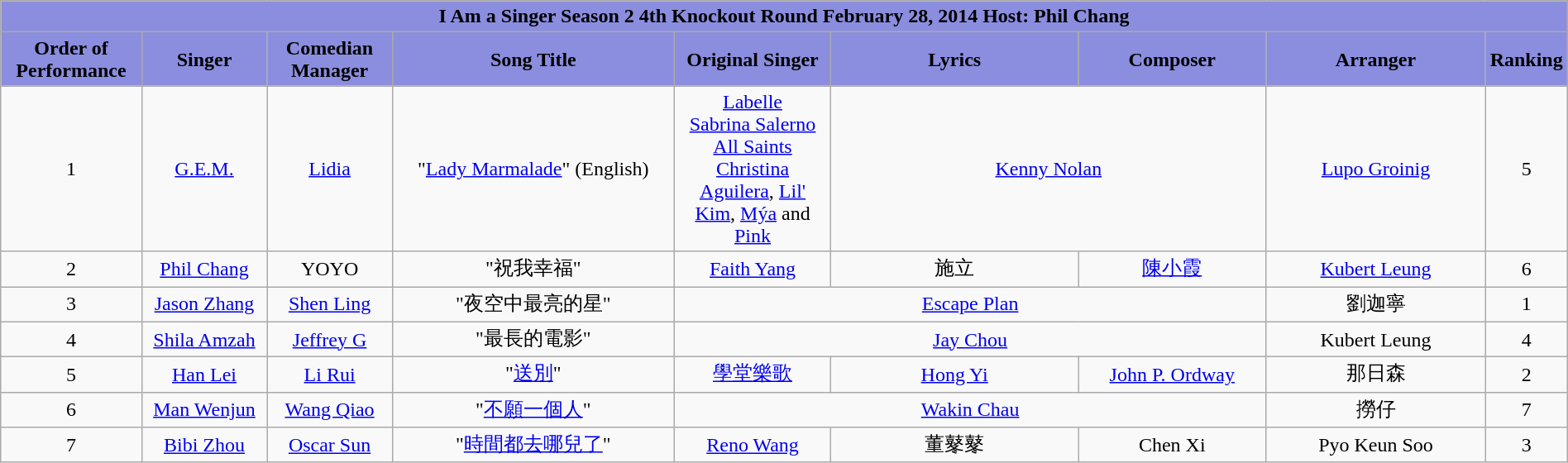<table class="wikitable sortable mw-collapsible" width="100%" style="text-align:center">
<tr align=center style="background:#8B8EDE">
<td colspan="10"><div><strong>I Am a Singer Season 2 4th Knockout Round February 28, 2014 Host: Phil Chang</strong></div></td>
</tr>
<tr align=center style="background:#8B8EDE">
<td style="width:9%"><strong>Order of Performance</strong></td>
<td style="width:8%"><strong>Singer</strong></td>
<td style="width:8%"><strong>Comedian Manager</strong></td>
<td style="width:18%"><strong>Song Title</strong></td>
<td style="width:10%"><strong>Original Singer</strong></td>
<td style=width:10%"><strong>Lyrics</strong></td>
<td style="width:12%"><strong>Composer</strong></td>
<td style="width:14%"><strong>Arranger</strong></td>
<td style="width:5%"><strong>Ranking</strong></td>
</tr>
<tr>
<td>1</td>
<td><a href='#'>G.E.M.</a></td>
<td><a href='#'>Lidia</a></td>
<td>"<a href='#'>Lady Marmalade</a>" (English)</td>
<td><a href='#'>Labelle</a><br><a href='#'>Sabrina Salerno</a><br><a href='#'>All Saints</a><br><a href='#'>Christina Aguilera</a>, <a href='#'>Lil' Kim</a>, <a href='#'>Mýa</a> and <a href='#'>Pink</a></td>
<td colspan="2"><a href='#'>Kenny Nolan</a></td>
<td><a href='#'>Lupo Groinig</a></td>
<td>5</td>
</tr>
<tr>
<td>2</td>
<td><a href='#'>Phil Chang</a></td>
<td>YOYO</td>
<td>"祝我幸福"</td>
<td><a href='#'>Faith Yang</a></td>
<td>施立</td>
<td><a href='#'>陳小霞</a></td>
<td><a href='#'>Kubert Leung</a></td>
<td>6</td>
</tr>
<tr>
<td>3</td>
<td><a href='#'>Jason Zhang</a></td>
<td><a href='#'>Shen Ling</a></td>
<td>"夜空中最亮的星"</td>
<td colspan="3"><a href='#'>Escape Plan</a></td>
<td>劉迦寧</td>
<td>1</td>
</tr>
<tr>
<td>4</td>
<td><a href='#'>Shila Amzah</a></td>
<td><a href='#'>Jeffrey G</a></td>
<td>"最長的電影"</td>
<td colspan="3"><a href='#'>Jay Chou</a></td>
<td>Kubert Leung</td>
<td>4</td>
</tr>
<tr>
<td>5</td>
<td><a href='#'>Han Lei</a></td>
<td><a href='#'>Li Rui</a></td>
<td>"<a href='#'>送別</a>"</td>
<td><a href='#'>學堂樂歌</a></td>
<td><a href='#'>Hong Yi</a></td>
<td><a href='#'>John P. Ordway</a></td>
<td>那日森</td>
<td>2</td>
</tr>
<tr>
<td>6</td>
<td><a href='#'>Man Wenjun</a></td>
<td><a href='#'>Wang Qiao</a></td>
<td>"<a href='#'>不願一個人</a>"</td>
<td colspan="3"><a href='#'>Wakin Chau</a></td>
<td>撈仔</td>
<td>7</td>
</tr>
<tr>
<td>7</td>
<td><a href='#'>Bibi Zhou</a></td>
<td><a href='#'>Oscar Sun</a></td>
<td>"<a href='#'>時間都去哪兒了</a>"</td>
<td><a href='#'>Reno Wang</a></td>
<td>董鼕鼕</td>
<td>Chen Xi</td>
<td>Pyo Keun Soo</td>
<td>3</td>
</tr>
</table>
